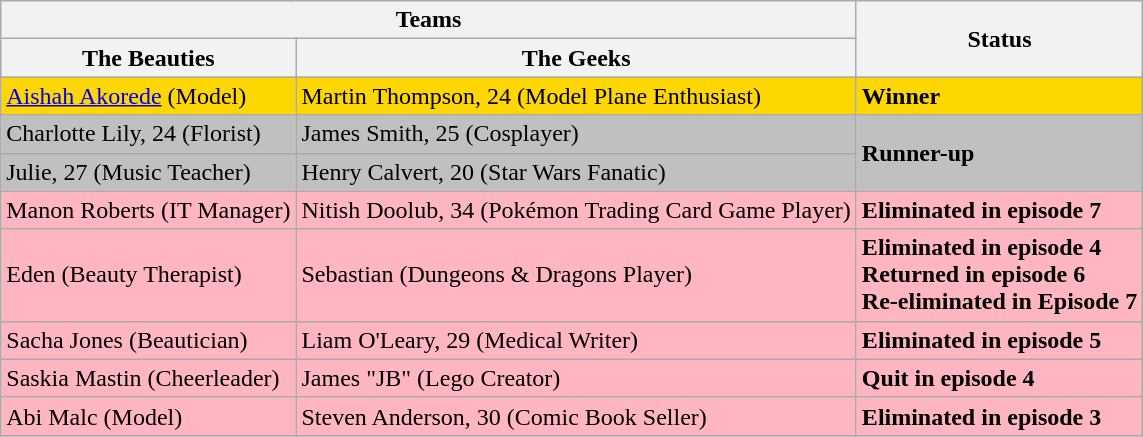<table class="wikitable">
<tr>
<th colspan="2">Teams</th>
<th rowspan="2">Status</th>
</tr>
<tr>
<th>The Beauties</th>
<th>The Geeks</th>
</tr>
<tr style="background:gold;">
<td><a href='#'>Aishah Akorede</a> (Model)</td>
<td>Martin Thompson, 24 (Model Plane Enthusiast)</td>
<td><strong>Winner</strong></td>
</tr>
<tr style="background:silver;">
<td>Charlotte Lily, 24 (Florist)</td>
<td>James Smith, 25 (Cosplayer)</td>
<td rowspan=2><strong>Runner-up</strong></td>
</tr>
<tr style="background:silver;">
<td>Julie, 27 (Music Teacher)</td>
<td>Henry Calvert, 20 (Star Wars Fanatic)</td>
</tr>
<tr style="background:lightpink;">
<td>Manon Roberts (IT Manager)</td>
<td>Nitish Doolub, 34 (Pokémon Trading Card Game Player)</td>
<td><strong>Eliminated in episode 7</strong></td>
</tr>
<tr style="background:lightpink;">
<td>Eden (Beauty Therapist)</td>
<td>Sebastian (Dungeons & Dragons Player)</td>
<td><strong>Eliminated in episode 4</strong><br><strong>Returned in episode 6</strong><br><strong>Re-eliminated in Episode 7</strong></td>
</tr>
<tr style="background:lightpink;">
<td>Sacha Jones (Beautician)</td>
<td>Liam O'Leary, 29 (Medical Writer)</td>
<td><strong>Eliminated in episode 5</strong></td>
</tr>
<tr style="background:lightpink;">
<td>Saskia Mastin (Cheerleader)</td>
<td>James "JB" (Lego Creator)</td>
<td><strong>Quit in episode 4</strong></td>
</tr>
<tr style="background:lightpink;">
<td>Abi Malc (Model)</td>
<td>Steven Anderson, 30 (Comic Book Seller)</td>
<td><strong>Eliminated in episode 3</strong></td>
</tr>
<tr>
</tr>
</table>
